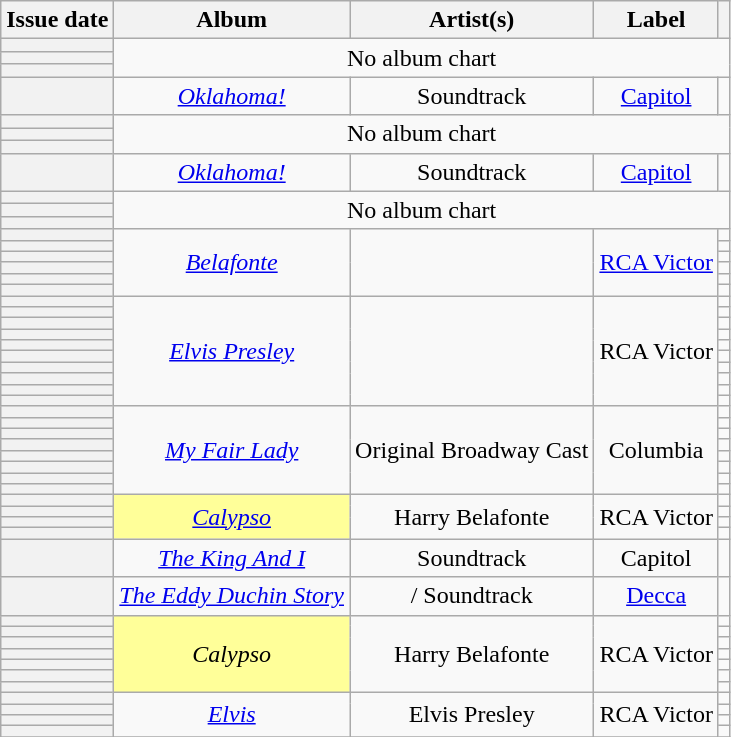<table class="wikitable sortable plainrowheaders" style="text-align: center">
<tr>
<th scope=col>Issue date</th>
<th scope=col>Album</th>
<th scope=col>Artist(s)</th>
<th scope=col>Label</th>
<th scope=col class="unsortable"></th>
</tr>
<tr>
<th scope="row"></th>
<td rowspan=3 colspan=4>No album chart</td>
</tr>
<tr>
<th scope="row"></th>
</tr>
<tr>
<th scope="row"></th>
</tr>
<tr>
<th scope="row"></th>
<td><em><a href='#'>Oklahoma!</a></em></td>
<td>Soundtrack</td>
<td><a href='#'>Capitol</a></td>
<td style="text-align: center;"></td>
</tr>
<tr>
<th scope="row"></th>
<td rowspan=3 colspan=4>No album chart</td>
</tr>
<tr>
<th scope="row"></th>
</tr>
<tr>
<th scope="row"></th>
</tr>
<tr>
<th scope="row"></th>
<td><em><a href='#'>Oklahoma!</a></em></td>
<td>Soundtrack</td>
<td><a href='#'>Capitol</a></td>
<td style="text-align: center;"></td>
</tr>
<tr>
<th scope="row"></th>
<td rowspan=3 colspan=4>No album chart</td>
</tr>
<tr>
<th scope="row"></th>
</tr>
<tr>
<th scope="row"></th>
</tr>
<tr>
<th scope="row"></th>
<td rowspan=6><em><a href='#'>Belafonte</a></em></td>
<td rowspan=6></td>
<td rowspan=6><a href='#'>RCA Victor</a></td>
<td style="text-align: center;"></td>
</tr>
<tr>
<th scope="row"></th>
<td style="text-align: center;"></td>
</tr>
<tr>
<th scope="row"></th>
<td style="text-align: center;"></td>
</tr>
<tr>
<th scope="row"></th>
<td style="text-align: center;"></td>
</tr>
<tr>
<th scope="row"></th>
<td style="text-align: center;"></td>
</tr>
<tr>
<th scope="row"></th>
<td style="text-align: center;"></td>
</tr>
<tr>
<th scope="row"></th>
<td rowspan=10><em><a href='#'>Elvis Presley</a></em></td>
<td rowspan=10></td>
<td rowspan=10>RCA Victor</td>
<td style="text-align: center;"></td>
</tr>
<tr>
<th scope="row"></th>
<td style="text-align: center;"></td>
</tr>
<tr>
<th scope="row"></th>
<td style="text-align: center;"></td>
</tr>
<tr>
<th scope="row"></th>
<td style="text-align: center;"></td>
</tr>
<tr>
<th scope="row"></th>
<td style="text-align: center;"></td>
</tr>
<tr>
<th scope="row"></th>
<td style="text-align: center;"></td>
</tr>
<tr>
<th scope="row"></th>
<td style="text-align: center;"></td>
</tr>
<tr>
<th scope="row"></th>
<td style="text-align: center;"></td>
</tr>
<tr>
<th scope="row"></th>
<td style="text-align: center;"></td>
</tr>
<tr>
<th scope="row"></th>
<td style="text-align: center;"></td>
</tr>
<tr>
<th scope="row"></th>
<td rowspan=8><em><a href='#'>My Fair Lady</a></em></td>
<td rowspan=8>Original Broadway Cast</td>
<td rowspan=8>Columbia</td>
<td style="text-align: center;"></td>
</tr>
<tr>
<th scope="row"></th>
<td style="text-align: center;"></td>
</tr>
<tr>
<th scope="row"></th>
<td style="text-align: center;"></td>
</tr>
<tr>
<th scope="row"></th>
<td style="text-align: center;"></td>
</tr>
<tr>
<th scope="row"></th>
<td style="text-align: center;"></td>
</tr>
<tr>
<th scope="row"></th>
<td style="text-align: center;"></td>
</tr>
<tr>
<th scope="row"></th>
<td style="text-align: center;"></td>
</tr>
<tr>
<th scope="row"></th>
<td style="text-align: center;"></td>
</tr>
<tr>
<th scope="row"></th>
<td bgcolor=#FFFF99 style="text-align: center;" rowspan=4><em><a href='#'>Calypso</a></em> </td>
<td rowspan=4 data-sort-value="Belafonte, Harry">Harry Belafonte</td>
<td rowspan=4>RCA Victor</td>
<td style="text-align: center;"></td>
</tr>
<tr>
<th scope="row"></th>
<td style="text-align: center;"></td>
</tr>
<tr>
<th scope="row"></th>
<td style="text-align: center;"></td>
</tr>
<tr>
<th scope="row"></th>
<td style="text-align: center;"></td>
</tr>
<tr>
<th scope="row"></th>
<td><em><a href='#'>The King And I</a></em></td>
<td>Soundtrack</td>
<td>Capitol</td>
<td style="text-align: center;"></td>
</tr>
<tr>
<th scope="row"></th>
<td><em><a href='#'>The Eddy Duchin Story</a></em></td>
<td> / Soundtrack</td>
<td><a href='#'>Decca</a></td>
<td style="text-align: center;"></td>
</tr>
<tr>
<th scope="row"></th>
<td bgcolor=#FFFF99 style="text-align: center;" rowspan=7><em>Calypso</em> </td>
<td rowspan=7 data-sort-value="Belafonte, Harry">Harry Belafonte</td>
<td rowspan=7>RCA Victor</td>
<td style="text-align: center;"></td>
</tr>
<tr>
<th scope="row"></th>
<td style="text-align: center;"></td>
</tr>
<tr>
<th scope="row"></th>
<td style="text-align: center;"></td>
</tr>
<tr>
<th scope="row"></th>
<td style="text-align: center;"></td>
</tr>
<tr>
<th scope="row"></th>
<td style="text-align: center;"></td>
</tr>
<tr>
<th scope="row"></th>
<td style="text-align: center;"></td>
</tr>
<tr>
<th scope="row"></th>
<td style="text-align: center;"></td>
</tr>
<tr>
<th scope="row"></th>
<td rowspan=4><em><a href='#'>Elvis</a></em></td>
<td rowspan=4 data-sort-value="Presley, Elvis">Elvis Presley</td>
<td rowspan=4>RCA Victor</td>
<td style="text-align: center;"></td>
</tr>
<tr>
<th scope="row"></th>
<td style="text-align: center;"></td>
</tr>
<tr>
<th scope="row"></th>
<td style="text-align: center;"></td>
</tr>
<tr>
<th scope="row"></th>
<td style="text-align: center;"></td>
</tr>
<tr>
</tr>
</table>
